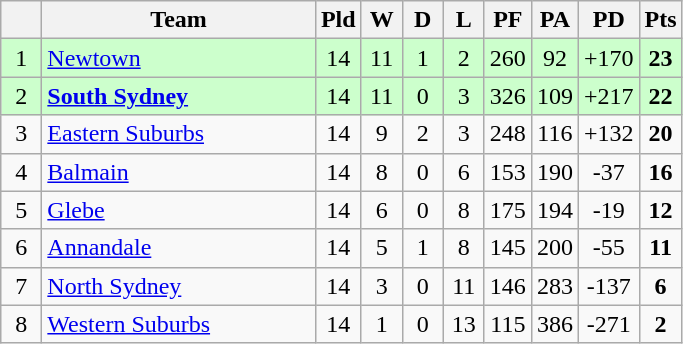<table class="wikitable" style="text-align:center;">
<tr>
<th style="width:20px;"></th>
<th width="175">Team</th>
<th style="width:20px;">Pld</th>
<th style="width:20px;">W</th>
<th style="width:20px;">D</th>
<th style="width:20px;">L</th>
<th style="width:20px;">PF</th>
<th style="width:20px;">PA</th>
<th style="width:20px;">PD</th>
<th style="width:20px;">Pts</th>
</tr>
<tr style="background:#cfc;">
<td>1</td>
<td style="text-align:left;"> <a href='#'>Newtown</a></td>
<td>14</td>
<td>11</td>
<td>1</td>
<td>2</td>
<td>260</td>
<td>92</td>
<td>+170</td>
<td><strong>23</strong></td>
</tr>
<tr style="background:#cfc;">
<td>2</td>
<td style="text-align:left;"> <a href='#'><strong>South Sydney</strong></a></td>
<td>14</td>
<td>11</td>
<td>0</td>
<td>3</td>
<td>326</td>
<td>109</td>
<td>+217</td>
<td><strong>22</strong></td>
</tr>
<tr>
<td>3</td>
<td style="text-align:left;"> <a href='#'>Eastern Suburbs</a></td>
<td>14</td>
<td>9</td>
<td>2</td>
<td>3</td>
<td>248</td>
<td>116</td>
<td>+132</td>
<td><strong>20</strong></td>
</tr>
<tr>
<td>4</td>
<td style="text-align:left;"> <a href='#'>Balmain</a></td>
<td>14</td>
<td>8</td>
<td>0</td>
<td>6</td>
<td>153</td>
<td>190</td>
<td>-37</td>
<td><strong>16</strong></td>
</tr>
<tr>
<td>5</td>
<td style="text-align:left;"> <a href='#'>Glebe</a></td>
<td>14</td>
<td>6</td>
<td>0</td>
<td>8</td>
<td>175</td>
<td>194</td>
<td>-19</td>
<td><strong>12</strong></td>
</tr>
<tr>
<td>6</td>
<td style="text-align:left;"> <a href='#'>Annandale</a></td>
<td>14</td>
<td>5</td>
<td>1</td>
<td>8</td>
<td>145</td>
<td>200</td>
<td>-55</td>
<td><strong>11</strong></td>
</tr>
<tr>
<td>7</td>
<td style="text-align:left;"> <a href='#'>North Sydney</a></td>
<td>14</td>
<td>3</td>
<td>0</td>
<td>11</td>
<td>146</td>
<td>283</td>
<td>-137</td>
<td><strong>6</strong></td>
</tr>
<tr>
<td>8</td>
<td style="text-align:left;"> <a href='#'>Western Suburbs</a></td>
<td>14</td>
<td>1</td>
<td>0</td>
<td>13</td>
<td>115</td>
<td>386</td>
<td>-271</td>
<td><strong>2</strong></td>
</tr>
</table>
